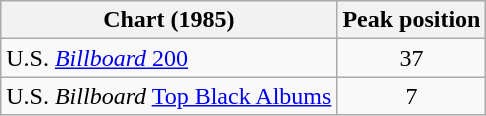<table class="wikitable">
<tr>
<th>Chart (1985)</th>
<th>Peak position</th>
</tr>
<tr>
<td>U.S. <a href='#'><em>Billboard</em> 200</a></td>
<td style="text-align:center;">37</td>
</tr>
<tr>
<td>U.S. <em>Billboard</em> <a href='#'>Top Black Albums</a></td>
<td style="text-align:center;">7</td>
</tr>
</table>
